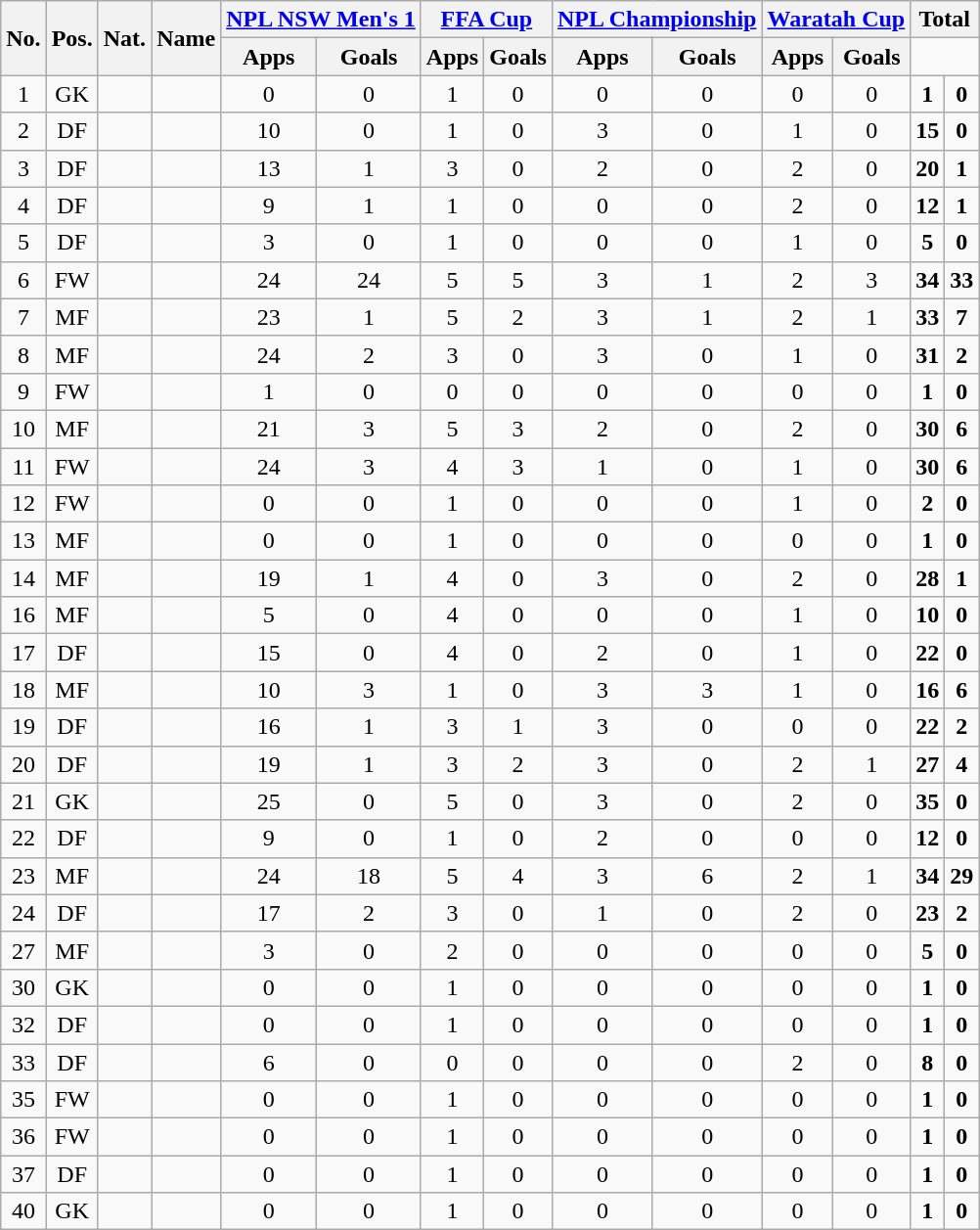<table class="wikitable sortable" style="text-align:center">
<tr>
<th rowspan="2">No.</th>
<th rowspan="2">Pos.</th>
<th rowspan="2">Nat.</th>
<th rowspan="2">Name</th>
<th colspan="2"><a href='#'>NPL NSW Men's 1</a></th>
<th colspan="2"><a href='#'>FFA Cup</a></th>
<th colspan="2"><a href='#'>NPL Championship</a></th>
<th colspan="2"><a href='#'>Waratah Cup</a></th>
<th colspan="2">Total</th>
</tr>
<tr>
<th>Apps</th>
<th>Goals</th>
<th>Apps</th>
<th>Goals</th>
<th>Apps</th>
<th>Goals</th>
<th>Apps</th>
<th>Goals</th>
</tr>
<tr>
<td>1</td>
<td>GK</td>
<td></td>
<td align=left></td>
<td>0</td>
<td>0</td>
<td>1</td>
<td>0</td>
<td>0</td>
<td>0</td>
<td>0</td>
<td>0</td>
<td><strong>1</strong></td>
<td><strong>0</strong></td>
</tr>
<tr>
<td>2</td>
<td>DF</td>
<td></td>
<td align=left></td>
<td>10</td>
<td>0</td>
<td>1</td>
<td>0</td>
<td>3</td>
<td>0</td>
<td>1</td>
<td>0</td>
<td><strong>15</strong></td>
<td><strong>0</strong></td>
</tr>
<tr>
<td>3</td>
<td>DF</td>
<td></td>
<td align=left></td>
<td>13</td>
<td>1</td>
<td>3</td>
<td>0</td>
<td>2</td>
<td>0</td>
<td>2</td>
<td>0</td>
<td><strong>20</strong></td>
<td><strong>1</strong></td>
</tr>
<tr>
<td>4</td>
<td>DF</td>
<td></td>
<td align=left></td>
<td>9</td>
<td>1</td>
<td>1</td>
<td>0</td>
<td>0</td>
<td>0</td>
<td>2</td>
<td>0</td>
<td><strong>12</strong></td>
<td><strong>1</strong></td>
</tr>
<tr>
<td>5</td>
<td>DF</td>
<td></td>
<td align=left></td>
<td>3</td>
<td>0</td>
<td>1</td>
<td>0</td>
<td>0</td>
<td>0</td>
<td>1</td>
<td>0</td>
<td><strong>5</strong></td>
<td><strong>0</strong></td>
</tr>
<tr>
<td>6</td>
<td>FW</td>
<td></td>
<td align=left></td>
<td>24</td>
<td>24</td>
<td>5</td>
<td>5</td>
<td>3</td>
<td>1</td>
<td>2</td>
<td>3</td>
<td><strong>34</strong></td>
<td><strong>33</strong></td>
</tr>
<tr>
<td>7</td>
<td>MF</td>
<td></td>
<td align=left></td>
<td>23</td>
<td>1</td>
<td>5</td>
<td>2</td>
<td>3</td>
<td>1</td>
<td>2</td>
<td>1</td>
<td><strong>33</strong></td>
<td><strong>7</strong></td>
</tr>
<tr>
<td>8</td>
<td>MF</td>
<td></td>
<td align=left></td>
<td>24</td>
<td>2</td>
<td>3</td>
<td>0</td>
<td>3</td>
<td>0</td>
<td>1</td>
<td>0</td>
<td><strong>31</strong></td>
<td><strong>2</strong></td>
</tr>
<tr>
<td>9</td>
<td>FW</td>
<td></td>
<td align=left></td>
<td>1</td>
<td>0</td>
<td>0</td>
<td>0</td>
<td>0</td>
<td>0</td>
<td>0</td>
<td>0</td>
<td><strong>1</strong></td>
<td><strong>0</strong></td>
</tr>
<tr>
<td>10</td>
<td>MF</td>
<td></td>
<td align=left></td>
<td>21</td>
<td>3</td>
<td>5</td>
<td>3</td>
<td>2</td>
<td>0</td>
<td>2</td>
<td>0</td>
<td><strong>30</strong></td>
<td><strong>6</strong></td>
</tr>
<tr>
<td>11</td>
<td>FW</td>
<td></td>
<td align=left></td>
<td>24</td>
<td>3</td>
<td>4</td>
<td>3</td>
<td>1</td>
<td>0</td>
<td>1</td>
<td>0</td>
<td><strong>30</strong></td>
<td><strong>6</strong></td>
</tr>
<tr>
<td>12</td>
<td>FW</td>
<td></td>
<td align=left></td>
<td>0</td>
<td>0</td>
<td>1</td>
<td>0</td>
<td>0</td>
<td>0</td>
<td>1</td>
<td>0</td>
<td><strong>2</strong></td>
<td><strong>0</strong></td>
</tr>
<tr>
<td>13</td>
<td>MF</td>
<td></td>
<td align=left></td>
<td>0</td>
<td>0</td>
<td>1</td>
<td>0</td>
<td>0</td>
<td>0</td>
<td>0</td>
<td>0</td>
<td><strong>1</strong></td>
<td><strong>0</strong></td>
</tr>
<tr>
<td>14</td>
<td>MF</td>
<td></td>
<td align=left></td>
<td>19</td>
<td>1</td>
<td>4</td>
<td>0</td>
<td>3</td>
<td>0</td>
<td>2</td>
<td>0</td>
<td><strong>28</strong></td>
<td><strong>1</strong></td>
</tr>
<tr>
<td>16</td>
<td>MF</td>
<td></td>
<td align=left></td>
<td>5</td>
<td>0</td>
<td>4</td>
<td>0</td>
<td>0</td>
<td>0</td>
<td>1</td>
<td>0</td>
<td><strong>10</strong></td>
<td><strong>0</strong></td>
</tr>
<tr>
<td>17</td>
<td>DF</td>
<td></td>
<td align=left></td>
<td>15</td>
<td>0</td>
<td>4</td>
<td>0</td>
<td>2</td>
<td>0</td>
<td>1</td>
<td>0</td>
<td><strong>22</strong></td>
<td><strong>0</strong></td>
</tr>
<tr>
<td>18</td>
<td>MF</td>
<td></td>
<td align=left></td>
<td>10</td>
<td>3</td>
<td>1</td>
<td>0</td>
<td>3</td>
<td>3</td>
<td>1</td>
<td>0</td>
<td><strong>16</strong></td>
<td><strong>6</strong></td>
</tr>
<tr>
<td>19</td>
<td>DF</td>
<td></td>
<td align=left></td>
<td>16</td>
<td>1</td>
<td>3</td>
<td>1</td>
<td>3</td>
<td>0</td>
<td>0</td>
<td>0</td>
<td><strong>22</strong></td>
<td><strong>2</strong></td>
</tr>
<tr>
<td>20</td>
<td>DF</td>
<td></td>
<td align=left></td>
<td>19</td>
<td>1</td>
<td>3</td>
<td>2</td>
<td>3</td>
<td>0</td>
<td>2</td>
<td>1</td>
<td><strong>27</strong></td>
<td><strong>4</strong></td>
</tr>
<tr>
<td>21</td>
<td>GK</td>
<td></td>
<td align=left></td>
<td>25</td>
<td>0</td>
<td>5</td>
<td>0</td>
<td>3</td>
<td>0</td>
<td>2</td>
<td>0</td>
<td><strong>35</strong></td>
<td><strong>0</strong></td>
</tr>
<tr>
<td>22</td>
<td>DF</td>
<td></td>
<td align=left></td>
<td>9</td>
<td>0</td>
<td>1</td>
<td>0</td>
<td>2</td>
<td>0</td>
<td>0</td>
<td>0</td>
<td><strong>12</strong></td>
<td><strong>0</strong></td>
</tr>
<tr>
<td>23</td>
<td>MF</td>
<td></td>
<td align=left></td>
<td>24</td>
<td>18</td>
<td>5</td>
<td>4</td>
<td>3</td>
<td>6</td>
<td>2</td>
<td>1</td>
<td><strong>34</strong></td>
<td><strong>29</strong></td>
</tr>
<tr>
<td>24</td>
<td>DF</td>
<td></td>
<td align=left></td>
<td>17</td>
<td>2</td>
<td>3</td>
<td>0</td>
<td>1</td>
<td>0</td>
<td>2</td>
<td>0</td>
<td><strong>23</strong></td>
<td><strong>2</strong></td>
</tr>
<tr>
<td>27</td>
<td>MF</td>
<td></td>
<td align=left></td>
<td>3</td>
<td>0</td>
<td>2</td>
<td>0</td>
<td>0</td>
<td>0</td>
<td>0</td>
<td>0</td>
<td><strong>5</strong></td>
<td><strong>0</strong></td>
</tr>
<tr>
<td>30</td>
<td>GK</td>
<td></td>
<td align=left></td>
<td>0</td>
<td>0</td>
<td>1</td>
<td>0</td>
<td>0</td>
<td>0</td>
<td>0</td>
<td>0</td>
<td><strong>1</strong></td>
<td><strong>0</strong></td>
</tr>
<tr>
<td>32</td>
<td>DF</td>
<td></td>
<td align=left></td>
<td>0</td>
<td>0</td>
<td>1</td>
<td>0</td>
<td>0</td>
<td>0</td>
<td>0</td>
<td>0</td>
<td><strong>1</strong></td>
<td><strong>0</strong></td>
</tr>
<tr>
<td>33</td>
<td>DF</td>
<td></td>
<td align=left></td>
<td>6</td>
<td>0</td>
<td>0</td>
<td>0</td>
<td>0</td>
<td>0</td>
<td>2</td>
<td>0</td>
<td><strong>8</strong></td>
<td><strong>0</strong></td>
</tr>
<tr>
<td>35</td>
<td>FW</td>
<td></td>
<td align=left></td>
<td>0</td>
<td>0</td>
<td>1</td>
<td>0</td>
<td>0</td>
<td>0</td>
<td>0</td>
<td>0</td>
<td><strong>1</strong></td>
<td><strong>0</strong></td>
</tr>
<tr>
<td>36</td>
<td>FW</td>
<td></td>
<td align=left></td>
<td>0</td>
<td>0</td>
<td>1</td>
<td>0</td>
<td>0</td>
<td>0</td>
<td>0</td>
<td>0</td>
<td><strong>1</strong></td>
<td><strong>0</strong></td>
</tr>
<tr>
<td>37</td>
<td>DF</td>
<td></td>
<td align=left></td>
<td>0</td>
<td>0</td>
<td>1</td>
<td>0</td>
<td>0</td>
<td>0</td>
<td>0</td>
<td>0</td>
<td><strong>1</strong></td>
<td><strong>0</strong></td>
</tr>
<tr>
<td>40</td>
<td>GK</td>
<td></td>
<td align=left></td>
<td>0</td>
<td>0</td>
<td>1</td>
<td>0</td>
<td>0</td>
<td>0</td>
<td>0</td>
<td>0</td>
<td><strong>1</strong></td>
<td><strong>0</strong></td>
</tr>
</table>
